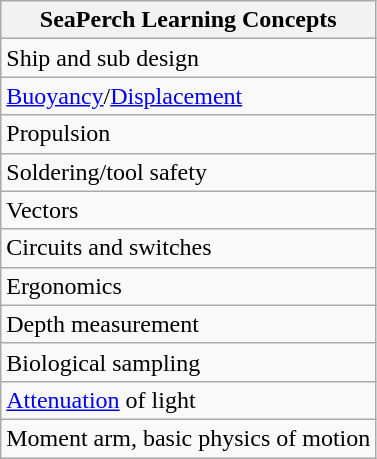<table class="wikitable">
<tr>
<th>SeaPerch Learning Concepts </th>
</tr>
<tr>
<td>Ship and sub design</td>
</tr>
<tr>
<td><a href='#'>Buoyancy</a>/<a href='#'>Displacement</a></td>
</tr>
<tr>
<td>Propulsion</td>
</tr>
<tr>
<td>Soldering/tool safety</td>
</tr>
<tr>
<td>Vectors</td>
</tr>
<tr>
<td>Circuits and switches</td>
</tr>
<tr>
<td>Ergonomics</td>
</tr>
<tr>
<td>Depth measurement</td>
</tr>
<tr>
<td>Biological sampling</td>
</tr>
<tr>
<td><a href='#'>Attenuation</a> of light</td>
</tr>
<tr>
<td>Moment arm, basic physics of motion</td>
</tr>
</table>
